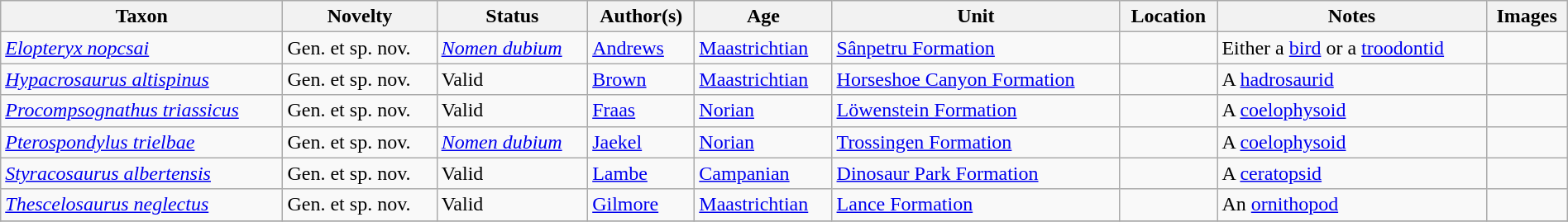<table class="wikitable sortable" align="center" width="100%">
<tr>
<th>Taxon</th>
<th>Novelty</th>
<th>Status</th>
<th>Author(s)</th>
<th>Age</th>
<th>Unit</th>
<th>Location</th>
<th>Notes</th>
<th>Images</th>
</tr>
<tr>
<td><em><a href='#'>Elopteryx nopcsai</a></em></td>
<td>Gen. et sp. nov.</td>
<td><em><a href='#'>Nomen dubium</a></em></td>
<td><a href='#'>Andrews</a></td>
<td><a href='#'>Maastrichtian</a></td>
<td><a href='#'>Sânpetru Formation</a></td>
<td></td>
<td>Either a <a href='#'>bird</a> or a <a href='#'>troodontid</a></td>
<td></td>
</tr>
<tr>
<td><em><a href='#'>Hypacrosaurus altispinus</a></em></td>
<td>Gen. et sp. nov.</td>
<td>Valid</td>
<td><a href='#'>Brown</a></td>
<td><a href='#'>Maastrichtian</a></td>
<td><a href='#'>Horseshoe Canyon Formation</a></td>
<td></td>
<td>A <a href='#'>hadrosaurid</a></td>
<td></td>
</tr>
<tr>
<td><em><a href='#'>Procompsognathus triassicus</a></em></td>
<td>Gen. et sp. nov.</td>
<td>Valid</td>
<td><a href='#'>Fraas</a></td>
<td><a href='#'>Norian</a></td>
<td><a href='#'>Löwenstein Formation</a></td>
<td></td>
<td>A <a href='#'>coelophysoid</a></td>
<td></td>
</tr>
<tr>
<td><em><a href='#'>Pterospondylus trielbae</a></em></td>
<td>Gen. et sp. nov.</td>
<td><em><a href='#'>Nomen dubium</a></em></td>
<td><a href='#'>Jaekel</a></td>
<td><a href='#'>Norian</a></td>
<td><a href='#'>Trossingen Formation</a></td>
<td></td>
<td>A <a href='#'>coelophysoid</a></td>
<td></td>
</tr>
<tr>
<td><em><a href='#'>Styracosaurus albertensis</a></em></td>
<td>Gen. et sp. nov.</td>
<td>Valid</td>
<td><a href='#'>Lambe</a></td>
<td><a href='#'>Campanian</a></td>
<td><a href='#'>Dinosaur Park Formation</a></td>
<td></td>
<td>A <a href='#'>ceratopsid</a></td>
<td></td>
</tr>
<tr>
<td><em><a href='#'>Thescelosaurus neglectus</a></em></td>
<td>Gen. et sp. nov.</td>
<td>Valid</td>
<td><a href='#'>Gilmore</a></td>
<td><a href='#'>Maastrichtian</a></td>
<td><a href='#'>Lance Formation</a></td>
<td></td>
<td>An <a href='#'>ornithopod</a></td>
<td></td>
</tr>
<tr>
</tr>
</table>
